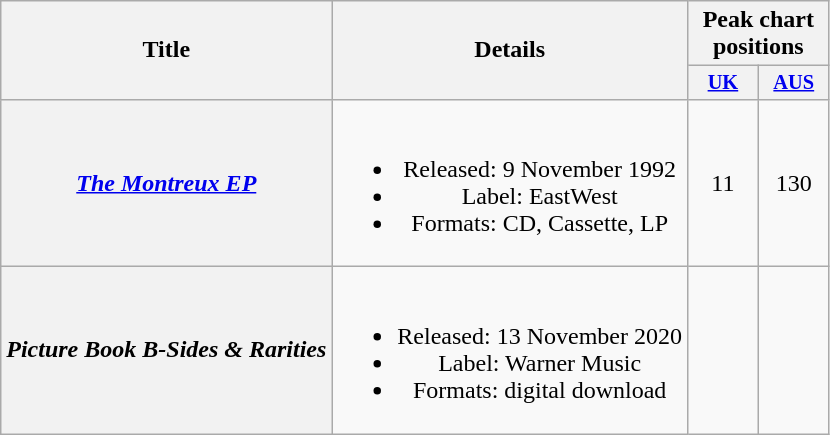<table class="wikitable plainrowheaders" style="text-align:center;">
<tr>
<th scope="col" rowspan="2">Title</th>
<th scope="col" rowspan="2">Details</th>
<th colspan="2">Peak chart positions</th>
</tr>
<tr>
<th style="width:3em;font-size:85%"><a href='#'>UK</a><br></th>
<th style="width:3em;font-size:85%"><a href='#'>AUS</a><br></th>
</tr>
<tr>
<th scope="row"><em><a href='#'>The Montreux EP</a></em></th>
<td><br><ul><li>Released: 9 November 1992</li><li>Label: EastWest</li><li>Formats: CD, Cassette, LP</li></ul></td>
<td>11</td>
<td>130</td>
</tr>
<tr>
<th scope="row"><em>Picture Book B-Sides & Rarities</em></th>
<td><br><ul><li>Released: 13 November 2020</li><li>Label: Warner Music</li><li>Formats: digital download</li></ul></td>
<td></td>
<td></td>
</tr>
</table>
